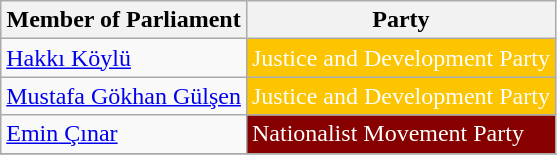<table class="wikitable">
<tr>
<th>Member of Parliament</th>
<th>Party</th>
</tr>
<tr>
<td><a href='#'>Hakkı Köylü</a></td>
<td style="background:#FDC400; color:white">Justice and Development Party</td>
</tr>
<tr>
<td><a href='#'>Mustafa Gökhan Gülşen</a></td>
<td style="background:#FDC400; color:white">Justice and Development Party</td>
</tr>
<tr>
<td><a href='#'>Emin Çınar</a></td>
<td style="background:#870000; color:white">Nationalist Movement Party</td>
</tr>
<tr>
</tr>
</table>
